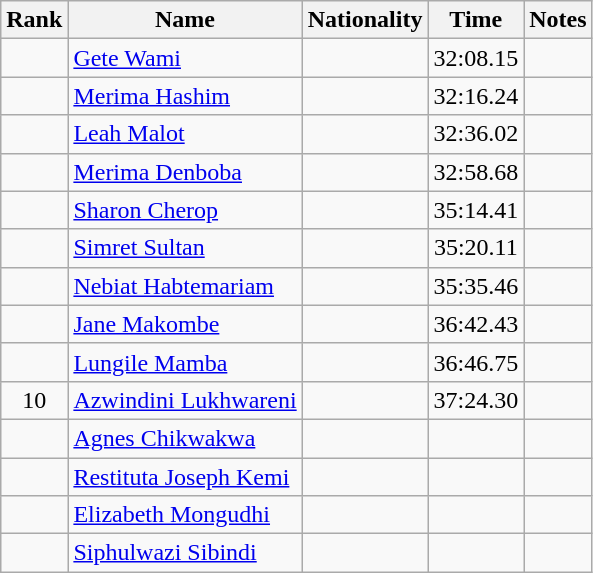<table class="wikitable sortable" style="text-align:center">
<tr>
<th>Rank</th>
<th>Name</th>
<th>Nationality</th>
<th>Time</th>
<th>Notes</th>
</tr>
<tr>
<td></td>
<td align=left><a href='#'>Gete Wami</a></td>
<td align=left></td>
<td>32:08.15</td>
<td></td>
</tr>
<tr>
<td></td>
<td align=left><a href='#'>Merima Hashim</a></td>
<td align=left></td>
<td>32:16.24</td>
<td></td>
</tr>
<tr>
<td></td>
<td align=left><a href='#'>Leah Malot</a></td>
<td align=left></td>
<td>32:36.02</td>
<td></td>
</tr>
<tr>
<td></td>
<td align=left><a href='#'>Merima Denboba</a></td>
<td align=left></td>
<td>32:58.68</td>
<td></td>
</tr>
<tr>
<td></td>
<td align=left><a href='#'>Sharon Cherop</a></td>
<td align=left></td>
<td>35:14.41</td>
<td></td>
</tr>
<tr>
<td></td>
<td align=left><a href='#'>Simret Sultan</a></td>
<td align=left></td>
<td>35:20.11</td>
<td></td>
</tr>
<tr>
<td></td>
<td align=left><a href='#'>Nebiat Habtemariam</a></td>
<td align=left></td>
<td>35:35.46</td>
<td></td>
</tr>
<tr>
<td></td>
<td align=left><a href='#'>Jane Makombe</a></td>
<td align=left></td>
<td>36:42.43</td>
<td></td>
</tr>
<tr>
<td></td>
<td align=left><a href='#'>Lungile Mamba</a></td>
<td align=left></td>
<td>36:46.75</td>
<td></td>
</tr>
<tr>
<td>10</td>
<td align=left><a href='#'>Azwindini Lukhwareni</a></td>
<td align=left></td>
<td>37:24.30</td>
<td></td>
</tr>
<tr>
<td></td>
<td align=left><a href='#'>Agnes Chikwakwa</a></td>
<td align=left></td>
<td></td>
<td></td>
</tr>
<tr>
<td></td>
<td align=left><a href='#'>Restituta Joseph Kemi</a></td>
<td align=left></td>
<td></td>
<td></td>
</tr>
<tr>
<td></td>
<td align=left><a href='#'>Elizabeth Mongudhi</a></td>
<td align=left></td>
<td></td>
<td></td>
</tr>
<tr>
<td></td>
<td align=left><a href='#'>Siphulwazi Sibindi</a></td>
<td align=left></td>
<td></td>
<td></td>
</tr>
</table>
